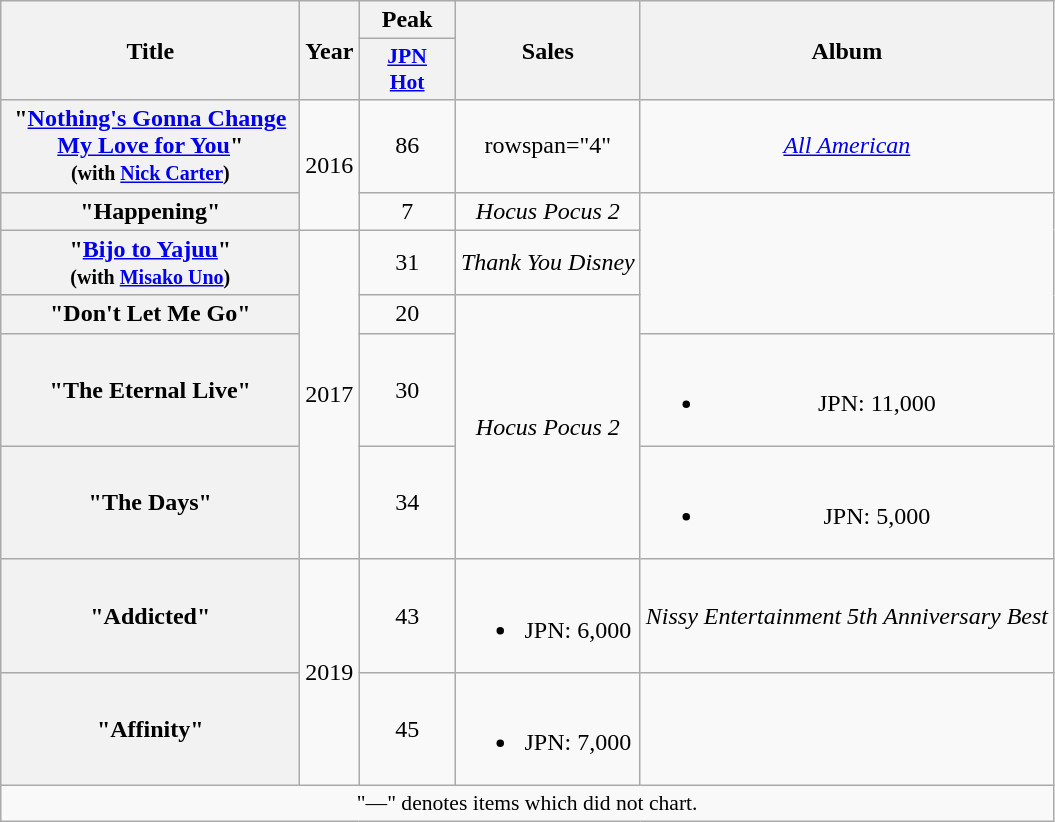<table class="wikitable plainrowheaders" style="text-align:center;">
<tr>
<th scope="col" rowspan="2" style="width:12em;">Title</th>
<th scope="col" rowspan="2" style="width:2em;">Year</th>
<th scope="col">Peak</th>
<th rowspan="2">Sales</th>
<th scope="col" rowspan="2">Album</th>
</tr>
<tr>
<th scope="col" style="width:4em;font-size:90%;"><a href='#'>JPN<br>Hot</a><br></th>
</tr>
<tr>
<th scope="row">"<a href='#'>Nothing's Gonna Change My Love for You</a>"<br><small>(with <a href='#'>Nick Carter</a>)</small></th>
<td rowspan="2">2016</td>
<td>86</td>
<td>rowspan="4" </td>
<td><em><a href='#'>All American</a></em></td>
</tr>
<tr>
<th scope="row">"Happening"</th>
<td>7</td>
<td><em>Hocus Pocus 2</em></td>
</tr>
<tr>
<th scope="row">"<a href='#'>Bijo to Yajuu</a>"<br><small>(with <a href='#'>Misako Uno</a>)</small></th>
<td rowspan="4">2017</td>
<td>31</td>
<td><em>Thank You Disney</em></td>
</tr>
<tr>
<th scope="row">"Don't Let Me Go"</th>
<td>20</td>
<td rowspan="3"><em>Hocus Pocus 2</em></td>
</tr>
<tr>
<th scope="row">"The Eternal Live"</th>
<td>30</td>
<td><br><ul><li>JPN: 11,000</li></ul></td>
</tr>
<tr>
<th scope="row">"The Days"</th>
<td>34</td>
<td><br><ul><li>JPN: 5,000</li></ul></td>
</tr>
<tr>
<th scope="row">"Addicted"</th>
<td rowspan="2">2019</td>
<td>43</td>
<td><br><ul><li>JPN: 6,000</li></ul></td>
<td><em>Nissy Entertainment 5th Anniversary Best</em></td>
</tr>
<tr>
<th scope="row">"Affinity"</th>
<td>45</td>
<td><br><ul><li>JPN: 7,000</li></ul></td>
<td></td>
</tr>
<tr>
<td colspan="12" align="center" style="font-size:90%;">"—" denotes items which did not chart.</td>
</tr>
</table>
